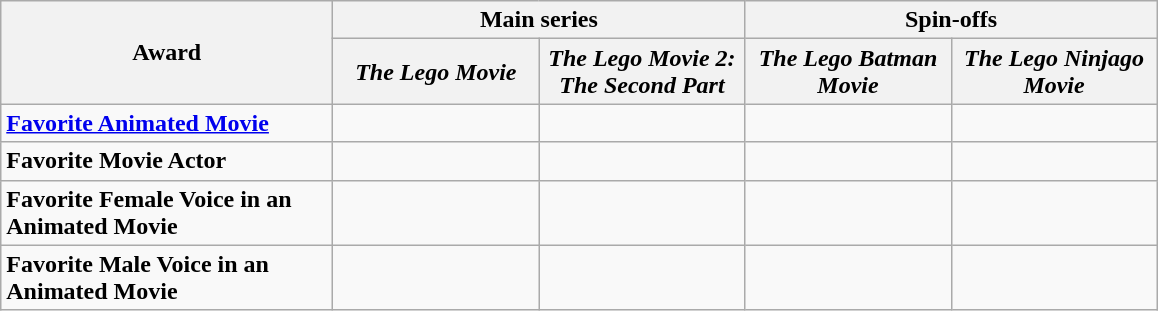<table class="wikitable" style="margin:left;">
<tr>
<th style="width:214px;" rowspan="2">Award</th>
<th colspan="2">Main series</th>
<th colspan="2">Spin-offs</th>
</tr>
<tr>
<th style="width:130px;"><em>The Lego Movie</em></th>
<th style="width:130px;"><em>The Lego Movie 2: The Second Part</em></th>
<th style="width:130px;"><em>The Lego Batman Movie</em></th>
<th style="width:130px;"><em>The Lego Ninjago Movie</em></th>
</tr>
<tr>
<td><strong><a href='#'>Favorite Animated Movie</a></strong></td>
<td></td>
<td></td>
<td></td>
<td></td>
</tr>
<tr>
<td><strong>Favorite Movie Actor</strong></td>
<td></td>
<td></td>
<td></td>
<td></td>
</tr>
<tr>
<td><strong>Favorite Female Voice in an Animated Movie</strong></td>
<td></td>
<td></td>
<td></td>
<td></td>
</tr>
<tr>
<td><strong>Favorite Male Voice in an Animated Movie</strong></td>
<td></td>
<td></td>
<td></td>
<td></td>
</tr>
</table>
